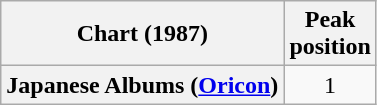<table class="wikitable plainrowheaders" style="text-align:center">
<tr>
<th scope="col">Chart (1987)</th>
<th scope="col">Peak<br> position</th>
</tr>
<tr>
<th scope="row">Japanese Albums (<a href='#'>Oricon</a>)</th>
<td>1</td>
</tr>
</table>
